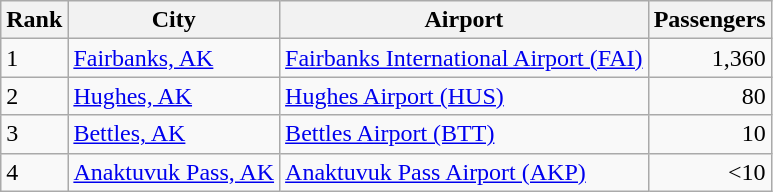<table class="wikitable">
<tr>
<th>Rank</th>
<th>City</th>
<th>Airport</th>
<th>Passengers</th>
</tr>
<tr>
<td>1</td>
<td><a href='#'>Fairbanks, AK</a></td>
<td><a href='#'>Fairbanks International Airport (FAI)</a></td>
<td align="right">1,360</td>
</tr>
<tr>
<td>2</td>
<td><a href='#'>Hughes, AK</a></td>
<td><a href='#'>Hughes Airport (HUS)</a></td>
<td align="right">80</td>
</tr>
<tr>
<td>3</td>
<td><a href='#'>Bettles, AK</a></td>
<td><a href='#'>Bettles Airport (BTT)</a></td>
<td align="right">10</td>
</tr>
<tr>
<td>4</td>
<td><a href='#'>Anaktuvuk Pass, AK</a></td>
<td><a href='#'>Anaktuvuk Pass Airport (AKP)</a></td>
<td align=right><10</td>
</tr>
</table>
